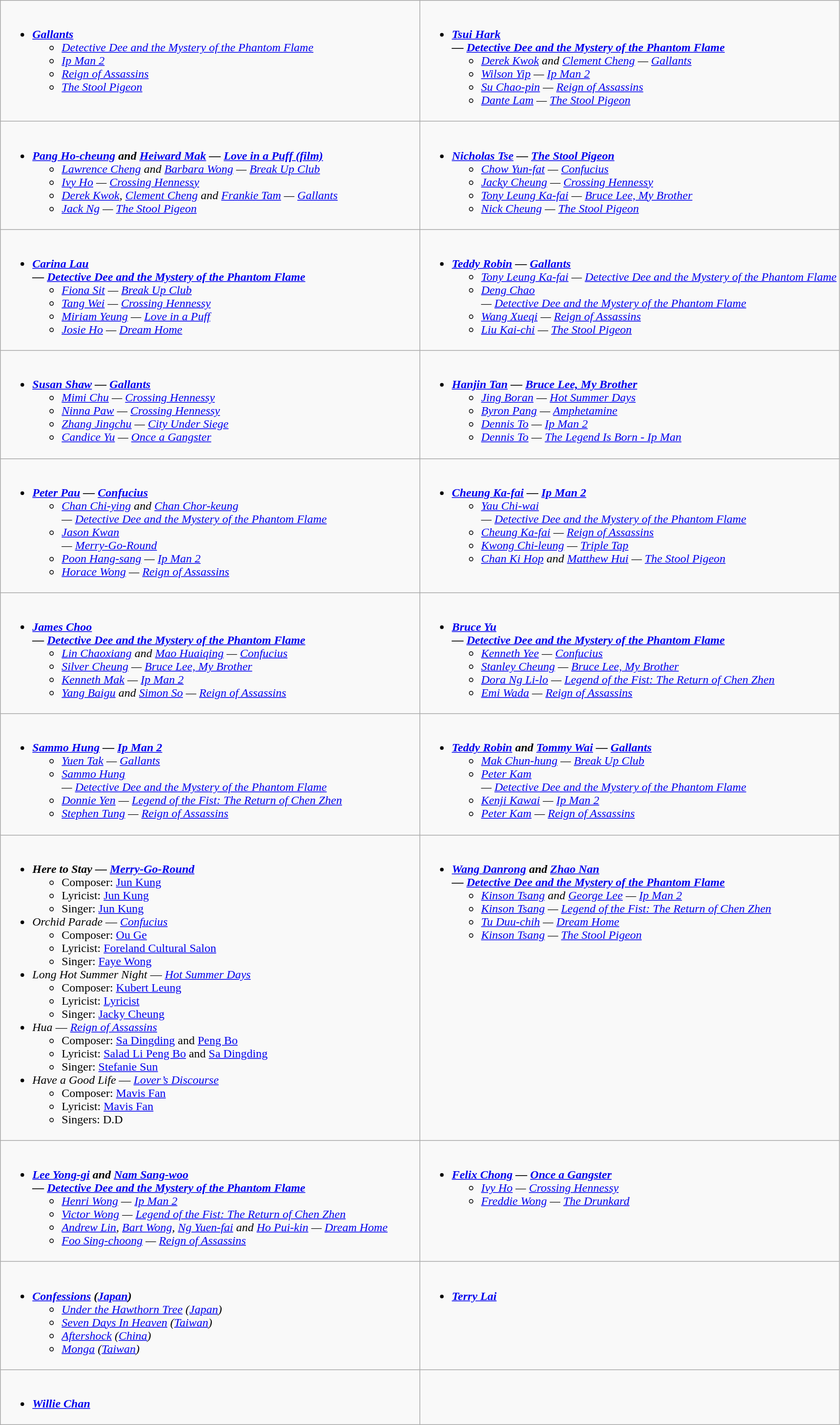<table class=wikitable>
<tr>
<td valign="top" width="50%"><br><ul><li><strong><em><a href='#'>Gallants</a></em></strong><ul><li><em><a href='#'>Detective Dee and the Mystery of the Phantom Flame</a></em></li><li><em><a href='#'>Ip Man 2</a></em></li><li><em><a href='#'>Reign of Assassins</a></em></li><li><em><a href='#'>The Stool Pigeon</a></em></li></ul></li></ul></td>
<td valign="top" width="50%"><br><ul><li><strong><em><a href='#'>Tsui Hark</a> <br> — <a href='#'>Detective Dee and the Mystery of the Phantom Flame</a></em></strong><ul><li><em><a href='#'>Derek Kwok</a> and <a href='#'>Clement Cheng</a> — <a href='#'>Gallants</a></em></li><li><em><a href='#'>Wilson Yip</a> — <a href='#'>Ip Man 2</a></em></li><li><em><a href='#'>Su Chao-pin</a> — <a href='#'>Reign of Assassins</a></em></li><li><em><a href='#'>Dante Lam</a> — <a href='#'>The Stool Pigeon</a></em></li></ul></li></ul></td>
</tr>
<tr>
<td valign="top" width="50%"><br><ul><li><strong><em><a href='#'>Pang Ho-cheung</a> and <a href='#'>Heiward Mak</a> — <a href='#'>Love in a Puff (film)</a></em></strong><ul><li><em><a href='#'>Lawrence Cheng</a> and <a href='#'>Barbara Wong</a> — <a href='#'>Break Up Club</a></em></li><li><em><a href='#'>Ivy Ho</a> — <a href='#'>Crossing Hennessy</a></em></li><li><em><a href='#'>Derek Kwok</a>, <a href='#'>Clement Cheng</a> and <a href='#'>Frankie Tam</a> — <a href='#'>Gallants</a></em></li><li><em><a href='#'>Jack Ng</a> — <a href='#'>The Stool Pigeon</a></em></li></ul></li></ul></td>
<td valign="top" width="50%"><br><ul><li><strong><em><a href='#'>Nicholas Tse</a> — <a href='#'>The Stool Pigeon</a></em></strong><ul><li><em><a href='#'>Chow Yun-fat</a> — <a href='#'>Confucius</a></em></li><li><em><a href='#'>Jacky Cheung</a> — <a href='#'>Crossing Hennessy</a></em></li><li><em><a href='#'>Tony Leung Ka-fai</a> — <a href='#'>Bruce Lee, My Brother</a></em></li><li><em><a href='#'>Nick Cheung</a> — <a href='#'>The Stool Pigeon</a></em></li></ul></li></ul></td>
</tr>
<tr>
<td valign="top" width="50%"><br><ul><li><strong><em><a href='#'>Carina Lau</a> <br> — <a href='#'>Detective Dee and the Mystery of the Phantom Flame</a></em></strong><ul><li><em><a href='#'>Fiona Sit</a> — <a href='#'>Break Up Club</a></em></li><li><em><a href='#'>Tang Wei</a> — <a href='#'>Crossing Hennessy</a></em></li><li><em><a href='#'>Miriam Yeung</a> — <a href='#'>Love in a Puff</a></em></li><li><em><a href='#'>Josie Ho</a> — <a href='#'>Dream Home</a></em></li></ul></li></ul></td>
<td valign="top" width="50%"><br><ul><li><strong><em><a href='#'>Teddy Robin</a> — <a href='#'>Gallants</a></em></strong><ul><li><em><a href='#'>Tony Leung Ka-fai</a> — <a href='#'>Detective Dee and the Mystery of the Phantom Flame</a></em></li><li><em><a href='#'>Deng Chao</a> <br> — <a href='#'>Detective Dee and the Mystery of the Phantom Flame</a></em></li><li><em><a href='#'>Wang Xueqi</a> — <a href='#'>Reign of Assassins</a></em></li><li><em><a href='#'>Liu Kai-chi</a> — <a href='#'>The Stool Pigeon</a></em></li></ul></li></ul></td>
</tr>
<tr>
<td valign="top" width="50%"><br><ul><li><strong><em><a href='#'>Susan Shaw</a> — <a href='#'>Gallants</a></em></strong><ul><li><em><a href='#'>Mimi Chu</a> — <a href='#'>Crossing Hennessy</a></em></li><li><em><a href='#'>Ninna Paw</a> — <a href='#'>Crossing Hennessy</a></em></li><li><em><a href='#'>Zhang Jingchu</a> — <a href='#'>City Under Siege</a></em></li><li><em><a href='#'>Candice Yu</a> — <a href='#'>Once a Gangster</a></em></li></ul></li></ul></td>
<td valign="top" width="50%"><br><ul><li><strong><em><a href='#'>Hanjin Tan</a> — <a href='#'>Bruce Lee, My Brother</a></em></strong><ul><li><em><a href='#'>Jing Boran</a> — <a href='#'>Hot Summer Days</a></em></li><li><em><a href='#'>Byron Pang</a> — <a href='#'>Amphetamine</a></em></li><li><em><a href='#'>Dennis To</a> — <a href='#'>Ip Man 2</a></em></li><li><em><a href='#'>Dennis To</a> — <a href='#'>The Legend Is Born - Ip Man</a></em></li></ul></li></ul></td>
</tr>
<tr>
<td valign="top" width="50%"><br><ul><li><strong><em><a href='#'>Peter Pau</a> — <a href='#'>Confucius</a></em></strong><ul><li><em><a href='#'>Chan Chi-ying</a> and <a href='#'>Chan Chor-keung</a> <br> — <a href='#'>Detective Dee and the Mystery of the Phantom Flame</a></em></li><li><em><a href='#'>Jason Kwan</a> <br>  — <a href='#'>Merry-Go-Round</a></em></li><li><em><a href='#'>Poon Hang-sang</a> — <a href='#'>Ip Man 2</a></em></li><li><em><a href='#'>Horace Wong</a> — <a href='#'>Reign of Assassins</a></em></li></ul></li></ul></td>
<td valign="top" width="50%"><br><ul><li><strong><em><a href='#'>Cheung Ka-fai</a> — <a href='#'>Ip Man 2</a></em></strong><ul><li><em><a href='#'>Yau Chi-wai</a> <br> — <a href='#'>Detective Dee and the Mystery of the Phantom Flame</a></em></li><li><em><a href='#'>Cheung Ka-fai</a> — <a href='#'>Reign of Assassins</a></em></li><li><em><a href='#'>Kwong Chi-leung</a> — <a href='#'>Triple Tap</a></em></li><li><em><a href='#'>Chan Ki Hop</a> and <a href='#'>Matthew Hui</a> — <a href='#'>The Stool Pigeon</a></em></li></ul></li></ul></td>
</tr>
<tr>
<td valign="top" width="50%"><br><ul><li><strong><em><a href='#'>James Choo</a> <br> — <a href='#'>Detective Dee and the Mystery of the Phantom Flame</a></em></strong><ul><li><em><a href='#'>Lin Chaoxiang</a> and <a href='#'>Mao Huaiqing</a> — <a href='#'>Confucius</a></em></li><li><em><a href='#'>Silver Cheung</a> — <a href='#'>Bruce Lee, My Brother</a></em></li><li><em><a href='#'>Kenneth Mak</a> — <a href='#'>Ip Man 2</a></em></li><li><em><a href='#'>Yang Baigu</a> and <a href='#'>Simon So</a> — <a href='#'>Reign of Assassins</a></em></li></ul></li></ul></td>
<td valign="top" width="50%"><br><ul><li><strong><em><a href='#'>Bruce Yu</a> <br> — <a href='#'>Detective Dee and the Mystery of the Phantom Flame</a></em></strong><ul><li><em> <a href='#'>Kenneth Yee</a> — <a href='#'>Confucius</a></em></li><li><em> <a href='#'>Stanley Cheung</a> — <a href='#'>Bruce Lee, My Brother</a></em></li><li><em> <a href='#'>Dora Ng Li-lo</a> — <a href='#'>Legend of the Fist: The Return of Chen Zhen</a></em></li><li><em> <a href='#'>Emi Wada</a> — <a href='#'>Reign of Assassins</a></em></li></ul></li></ul></td>
</tr>
<tr>
<td valign="top" width="50%"><br><ul><li><strong><em><a href='#'>Sammo Hung</a> — <a href='#'>Ip Man 2</a></em></strong><ul><li><em> <a href='#'>Yuen Tak</a> — <a href='#'>Gallants</a></em></li><li><em> <a href='#'>Sammo Hung</a> <br> — <a href='#'>Detective Dee and the Mystery of the Phantom Flame</a></em></li><li><em> <a href='#'>Donnie Yen</a> — <a href='#'>Legend of the Fist: The Return of Chen Zhen</a></em></li><li><em> <a href='#'>Stephen Tung</a> — <a href='#'>Reign of Assassins</a></em></li></ul></li></ul></td>
<td valign="top" width="50%"><br><ul><li><strong><em><a href='#'>Teddy Robin</a> and <a href='#'>Tommy Wai</a> — <a href='#'>Gallants</a></em></strong><ul><li><em> <a href='#'>Mak Chun-hung</a> — <a href='#'>Break Up Club</a></em></li><li><em> <a href='#'>Peter Kam</a>  <br> — <a href='#'>Detective Dee and the Mystery of the Phantom Flame</a></em></li><li><em> <a href='#'>Kenji Kawai</a> — <a href='#'>Ip Man 2</a></em></li><li><em> <a href='#'>Peter Kam</a> — <a href='#'>Reign of Assassins</a></em></li></ul></li></ul></td>
</tr>
<tr>
<td valign="top" width="50%"><br><ul><li><strong><em>Here to Stay —  <a href='#'>Merry-Go-Round</a></em></strong><ul><li>Composer: <a href='#'>Jun Kung</a></li><li>Lyricist: <a href='#'>Jun Kung</a></li><li>Singer: <a href='#'>Jun Kung</a></li></ul></li><li><em>Orchid Parade</em> — <em><a href='#'>Confucius</a></em><ul><li>Composer: <a href='#'>Ou Ge</a></li><li>Lyricist: <a href='#'>Foreland Cultural Salon</a></li><li>Singer: <a href='#'>Faye Wong</a></li></ul></li><li><em>Long Hot Summer Night</em> — <em><a href='#'>Hot Summer Days</a></em><ul><li>Composer: <a href='#'>Kubert Leung</a></li><li>Lyricist: <a href='#'>Lyricist</a></li><li>Singer: <a href='#'>Jacky Cheung</a></li></ul></li><li><em>Hua</em> — <em><a href='#'>Reign of Assassins</a></em><ul><li>Composer: <a href='#'>Sa Dingding</a> and <a href='#'>Peng Bo</a></li><li>Lyricist: <a href='#'>Salad Li Peng Bo</a> and <a href='#'>Sa Dingding</a></li><li>Singer: <a href='#'>Stefanie Sun</a></li></ul></li><li><em>Have a Good Life</em> — <em><a href='#'>Lover’s Discourse</a></em><ul><li>Composer: <a href='#'>Mavis Fan</a></li><li>Lyricist: <a href='#'>Mavis Fan</a></li><li>Singers: D.D</li></ul></li></ul></td>
<td valign="top" width="50%"><br><ul><li><strong><em><a href='#'>Wang Danrong</a> and <a href='#'>Zhao Nan</a> <br>  — <a href='#'>Detective Dee and the Mystery of the Phantom Flame</a></em></strong><ul><li><em> <a href='#'>Kinson Tsang</a> and <a href='#'>George Lee</a> — <a href='#'>Ip Man 2</a></em></li><li><em> <a href='#'>Kinson Tsang</a> — <a href='#'>Legend of the Fist: The Return of Chen Zhen</a></em></li><li><em> <a href='#'>Tu Duu-chih</a> — <a href='#'>Dream Home</a></em></li><li><em> <a href='#'>Kinson Tsang</a> — <a href='#'>The Stool Pigeon</a></em></li></ul></li></ul></td>
</tr>
<tr>
<td valign="top" width="50%"><br><ul><li><strong><em><a href='#'>Lee Yong-gi</a> and <a href='#'>Nam Sang-woo</a> <br> — <a href='#'>Detective Dee and the Mystery of the Phantom Flame</a></em></strong><ul><li><em> <a href='#'>Henri Wong</a> — <a href='#'>Ip Man 2</a></em></li><li><em> <a href='#'>Victor Wong</a> — <a href='#'>Legend of the Fist: The Return of Chen Zhen</a></em></li><li><em> <a href='#'>Andrew Lin</a>, <a href='#'>Bart Wong</a>, <a href='#'>Ng Yuen-fai</a> and <a href='#'>Ho Pui-kin</a> — <a href='#'>Dream Home</a></em></li><li><em> <a href='#'>Foo Sing-choong</a> — <a href='#'>Reign of Assassins</a></em></li></ul></li></ul></td>
<td valign="top" width="50%"><br><ul><li><strong><em><a href='#'>Felix Chong</a> — <a href='#'>Once a Gangster</a></em></strong><ul><li><em><a href='#'>Ivy Ho</a> — <a href='#'>Crossing Hennessy</a></em></li><li><em><a href='#'>Freddie Wong</a> — <a href='#'>The Drunkard</a></em></li></ul></li></ul></td>
</tr>
<tr>
<td valign="top" width="50%"><br><ul><li><strong><em><a href='#'>Confessions</a> (<a href='#'>Japan</a>)</em></strong><ul><li><em><a href='#'>Under the Hawthorn Tree</a> (<a href='#'>Japan</a>)</em></li><li><em><a href='#'>Seven Days In Heaven</a> (<a href='#'>Taiwan</a>)</em></li><li><em><a href='#'>Aftershock</a> (<a href='#'>China</a>)</em></li><li><em><a href='#'>Monga</a> (<a href='#'>Taiwan</a>)</em></li></ul></li></ul></td>
<td valign="top" width="50%"><br><ul><li><strong><em><a href='#'>Terry Lai</a></em></strong></li></ul></td>
</tr>
<tr>
<td valign="top" width="50%"><br><ul><li><strong><em><a href='#'>Willie Chan</a></em></strong></li></ul></td>
</tr>
</table>
